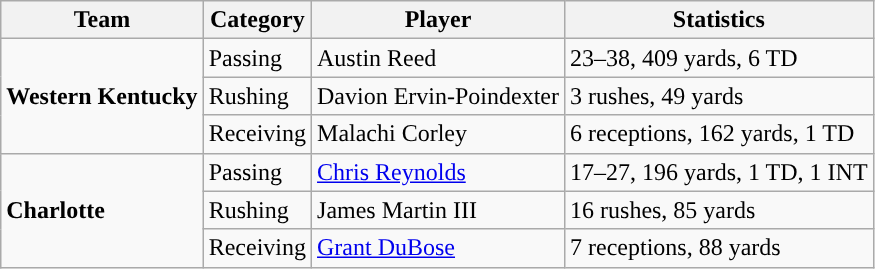<table class="wikitable" style="float: left;">
<tr>
<th>Team</th>
<th>Category</th>
<th>Player</th>
<th>Statistics</th>
</tr>
<tr>
<td rowspan=3><strong>Western Kentucky</strong></td>
<td>Passing</td>
<td>Austin Reed</td>
<td>23–38, 409 yards, 6 TD</td>
</tr>
<tr>
<td>Rushing</td>
<td>Davion Ervin-Poindexter</td>
<td>3 rushes, 49 yards</td>
</tr>
<tr>
<td>Receiving</td>
<td>Malachi Corley</td>
<td>6 receptions, 162 yards, 1 TD</td>
</tr>
<tr>
<td rowspan=3><strong>Charlotte</strong></td>
<td>Passing</td>
<td><a href='#'>Chris Reynolds</a></td>
<td>17–27, 196 yards, 1 TD, 1 INT</td>
</tr>
<tr>
<td>Rushing</td>
<td>James Martin III</td>
<td>16 rushes, 85 yards</td>
</tr>
<tr>
<td>Receiving</td>
<td><a href='#'>Grant DuBose</a></td>
<td>7 receptions, 88 yards</td>
</tr>
</table>
